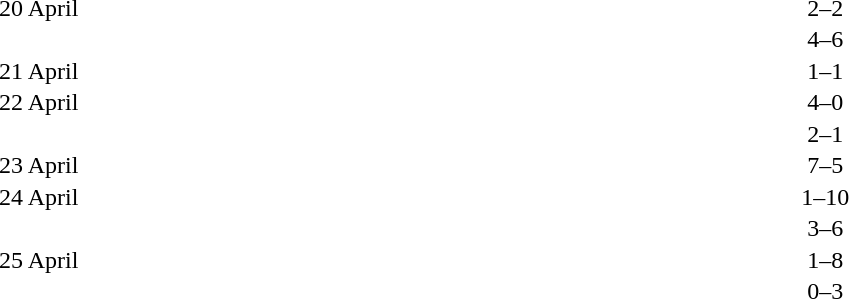<table cellspacing=1 width=70%>
<tr>
<th width=25%></th>
<th width=30%></th>
<th width=15%></th>
<th width=30%></th>
</tr>
<tr>
<td>20 April</td>
<td align=right></td>
<td align=center>2–2</td>
<td></td>
</tr>
<tr>
<td></td>
<td align=right></td>
<td align=center>4–6</td>
<td></td>
</tr>
<tr>
<td>21 April</td>
<td align=right></td>
<td align=center>1–1</td>
<td></td>
</tr>
<tr>
<td>22 April</td>
<td align=right></td>
<td align=center>4–0</td>
<td></td>
</tr>
<tr>
<td></td>
<td align=right></td>
<td align=center>2–1</td>
<td></td>
</tr>
<tr>
<td>23 April</td>
<td align=right></td>
<td align=center>7–5</td>
<td></td>
</tr>
<tr>
<td>24 April</td>
<td align=right></td>
<td align=center>1–10</td>
<td></td>
</tr>
<tr>
<td></td>
<td align=right></td>
<td align=center>3–6</td>
<td></td>
</tr>
<tr>
<td>25 April</td>
<td align=right></td>
<td align=center>1–8</td>
<td></td>
</tr>
<tr>
<td></td>
<td align=right></td>
<td align=center>0–3</td>
<td></td>
</tr>
</table>
